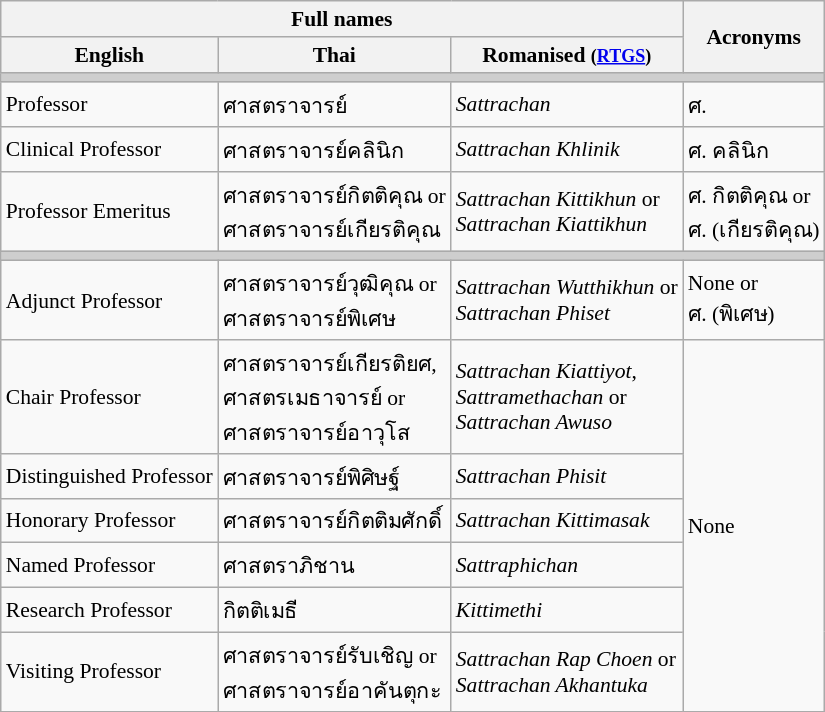<table class="wikitable" style="text-align:left; font-size:90%;">
<tr>
<th colspan=3>Full names</th>
<th rowspan=2>Acronyms</th>
</tr>
<tr>
<th>English</th>
<th>Thai</th>
<th>Romanised <small>(<a href='#'>RTGS</a>)</small></th>
</tr>
<tr>
<td align = "center" colspan="30" bgcolor="#cecece"></td>
</tr>
<tr>
<td>Professor</td>
<td>ศาสตราจารย์</td>
<td><em>Sattrachan</em></td>
<td>ศ.</td>
</tr>
<tr>
<td>Clinical Professor</td>
<td>ศาสตราจารย์คลินิก</td>
<td><em>Sattrachan Khlinik</em></td>
<td>ศ. คลินิก</td>
</tr>
<tr>
<td>Professor Emeritus</td>
<td>ศาสตราจารย์กิตติคุณ or <br> ศาสตราจารย์เกียรติคุณ</td>
<td><em>Sattrachan Kittikhun</em> or <br> <em>Sattrachan Kiattikhun</em></td>
<td>ศ. กิตติคุณ or <br> ศ. (เกียรติคุณ)</td>
</tr>
<tr>
<td align = "center" colspan="30" bgcolor="#cecece"></td>
</tr>
<tr>
<td>Adjunct Professor</td>
<td>ศาสตราจารย์วุฒิคุณ or <br> ศาสตราจารย์พิเศษ</td>
<td><em>Sattrachan Wutthikhun</em> or <br> <em>Sattrachan Phiset</em></td>
<td>None or <br> ศ. (พิเศษ)</td>
</tr>
<tr>
<td>Chair Professor</td>
<td>ศาสตราจารย์เกียรติยศ, <br> ศาสตรเมธาจารย์ or <br> ศาสตราจารย์อาวุโส</td>
<td><em>Sattrachan Kiattiyot</em>, <br> <em>Sattramethachan</em> or <br> <em>Sattrachan Awuso</em></td>
<td rowspan = "6">None</td>
</tr>
<tr>
<td>Distinguished Professor</td>
<td>ศาสตราจารย์พิศิษฐ์</td>
<td><em>Sattrachan Phisit</em></td>
</tr>
<tr>
<td>Honorary Professor</td>
<td>ศาสตราจารย์กิตติมศักดิ์</td>
<td><em>Sattrachan Kittimasak</em></td>
</tr>
<tr>
<td>Named Professor</td>
<td>ศาสตราภิชาน</td>
<td><em>Sattraphichan</em></td>
</tr>
<tr>
<td>Research Professor</td>
<td>กิตติเมธี</td>
<td><em>Kittimethi</em></td>
</tr>
<tr>
<td>Visiting Professor</td>
<td>ศาสตราจารย์รับเชิญ or <br> ศาสตราจารย์อาคันตุกะ</td>
<td><em>Sattrachan Rap Choen</em> or <br> <em>Sattrachan Akhantuka</em></td>
</tr>
<tr>
</tr>
</table>
